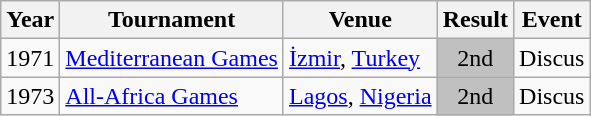<table class=wikitable>
<tr>
<th>Year</th>
<th>Tournament</th>
<th>Venue</th>
<th>Result</th>
<th>Event</th>
</tr>
<tr>
<td>1971</td>
<td><a href='#'>Mediterranean Games</a></td>
<td><a href='#'>İzmir</a>, <a href='#'>Turkey</a></td>
<td bgcolor="silver" align="center">2nd</td>
<td>Discus</td>
</tr>
<tr>
<td>1973</td>
<td><a href='#'>All-Africa Games</a></td>
<td><a href='#'>Lagos</a>, <a href='#'>Nigeria</a></td>
<td bgcolor="silver" align="center">2nd</td>
<td>Discus</td>
</tr>
</table>
